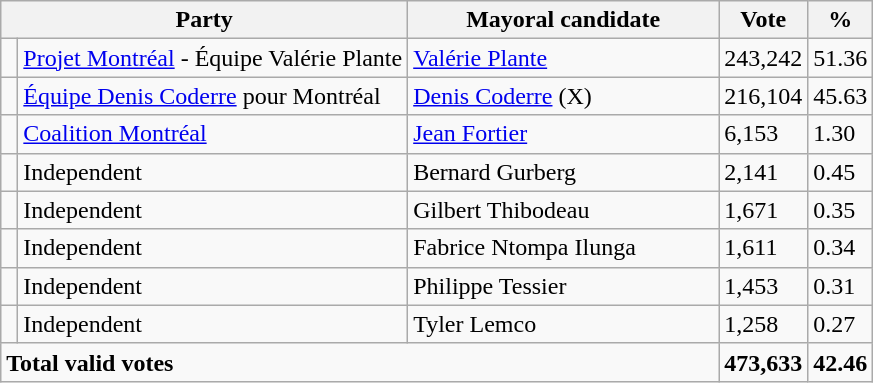<table class="wikitable">
<tr>
<th bgcolor="#DDDDFF" width="230px" colspan="2">Party</th>
<th bgcolor="#DDDDFF" width="200px">Mayoral candidate</th>
<th bgcolor="#DDDDFF" width="50px">Vote</th>
<th bgcolor="#DDDDFF" width="30px">%</th>
</tr>
<tr>
<td> </td>
<td><a href='#'>Projet Montréal</a> - Équipe Valérie Plante</td>
<td><a href='#'>Valérie Plante</a></td>
<td>243,242</td>
<td>51.36</td>
</tr>
<tr>
<td> </td>
<td><a href='#'>Équipe Denis Coderre</a> pour Montréal</td>
<td><a href='#'>Denis Coderre</a> (X)</td>
<td>216,104</td>
<td>45.63</td>
</tr>
<tr>
<td> </td>
<td><a href='#'>Coalition Montréal</a></td>
<td><a href='#'>Jean Fortier</a></td>
<td>6,153</td>
<td>1.30</td>
</tr>
<tr>
<td> </td>
<td>Independent</td>
<td>Bernard Gurberg</td>
<td>2,141</td>
<td>0.45</td>
</tr>
<tr>
<td> </td>
<td>Independent</td>
<td>Gilbert Thibodeau</td>
<td>1,671</td>
<td>0.35</td>
</tr>
<tr>
<td> </td>
<td>Independent</td>
<td>Fabrice Ntompa Ilunga</td>
<td>1,611</td>
<td>0.34</td>
</tr>
<tr>
<td> </td>
<td>Independent</td>
<td>Philippe Tessier</td>
<td>1,453</td>
<td>0.31</td>
</tr>
<tr>
<td> </td>
<td>Independent</td>
<td>Tyler Lemco</td>
<td>1,258</td>
<td>0.27</td>
</tr>
<tr>
<td colspan="3"><strong>Total valid votes</strong></td>
<td><strong>473,633</strong></td>
<td><strong>42.46</strong></td>
</tr>
</table>
